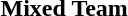<table>
<tr>
<th style="text-align:left;">Mixed Team</th>
<td></td>
<td></td>
<td></td>
</tr>
</table>
